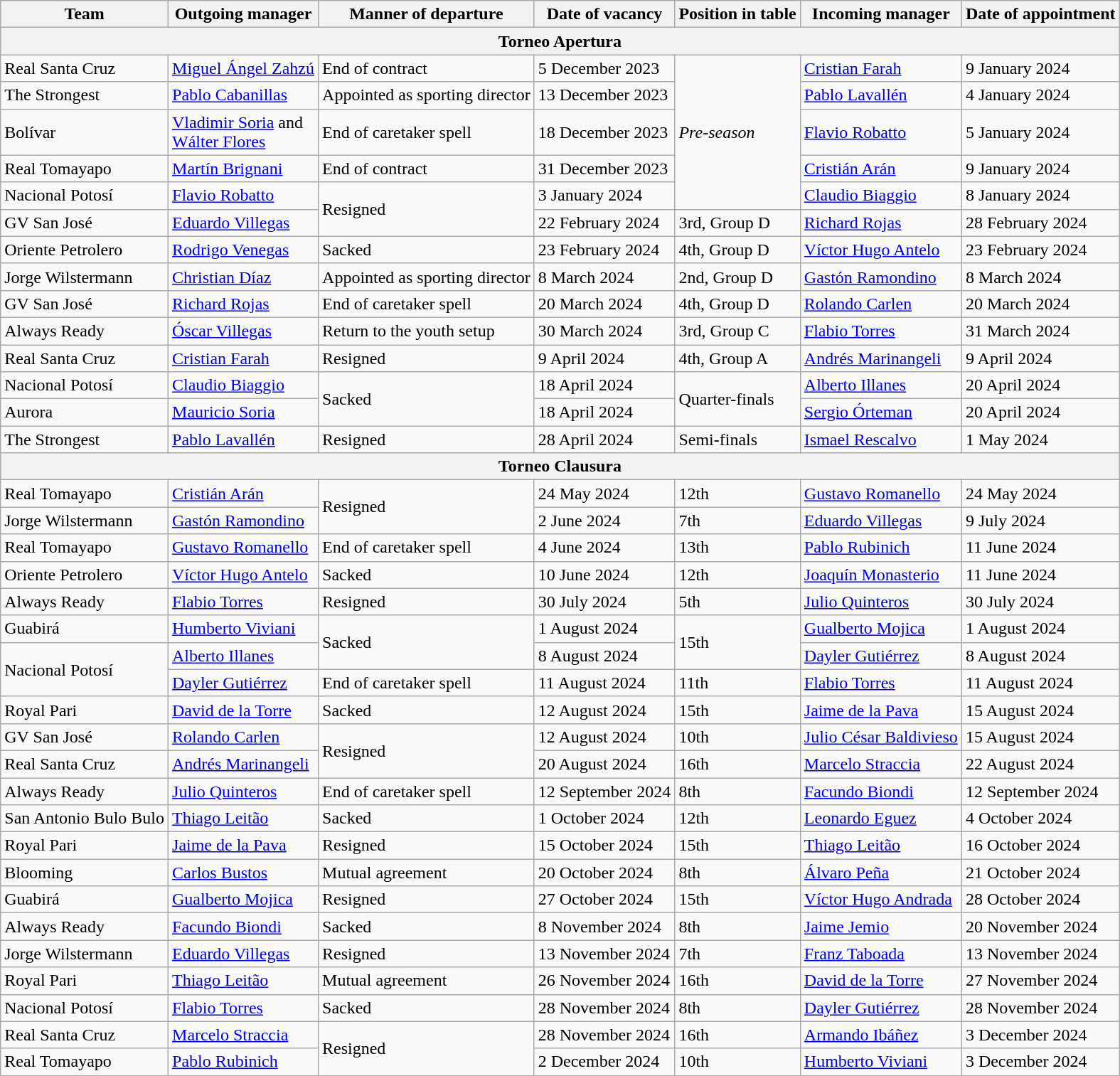<table class="wikitable sortable">
<tr>
<th>Team</th>
<th>Outgoing manager</th>
<th>Manner of departure</th>
<th>Date of vacancy</th>
<th>Position in table</th>
<th>Incoming manager</th>
<th>Date of appointment</th>
</tr>
<tr>
<th colspan=7>Torneo Apertura</th>
</tr>
<tr>
<td>Real Santa Cruz</td>
<td> <a href='#'>Miguel Ángel Zahzú</a></td>
<td>End of contract</td>
<td>5 December 2023</td>
<td rowspan=5><em>Pre-season</em></td>
<td> <a href='#'>Cristian Farah</a></td>
<td>9 January 2024</td>
</tr>
<tr>
<td>The Strongest</td>
<td> <a href='#'>Pablo Cabanillas</a></td>
<td>Appointed as sporting director</td>
<td>13 December 2023</td>
<td> <a href='#'>Pablo Lavallén</a></td>
<td>4 January 2024</td>
</tr>
<tr>
<td>Bolívar</td>
<td> <a href='#'>Vladimir Soria</a> and<br> <a href='#'>Wálter Flores</a></td>
<td>End of caretaker spell</td>
<td>18 December 2023</td>
<td> <a href='#'>Flavio Robatto</a></td>
<td>5 January 2024</td>
</tr>
<tr>
<td>Real Tomayapo</td>
<td> <a href='#'>Martín Brignani</a></td>
<td>End of contract</td>
<td>31 December 2023</td>
<td> <a href='#'>Cristián Arán</a></td>
<td>9 January 2024</td>
</tr>
<tr>
<td>Nacional Potosí</td>
<td> <a href='#'>Flavio Robatto</a></td>
<td rowspan=2>Resigned</td>
<td>3 January 2024</td>
<td> <a href='#'>Claudio Biaggio</a></td>
<td>8 January 2024</td>
</tr>
<tr>
<td>GV San José</td>
<td> <a href='#'>Eduardo Villegas</a></td>
<td>22 February 2024</td>
<td>3rd, Group D</td>
<td> <a href='#'>Richard Rojas</a></td>
<td>28 February 2024</td>
</tr>
<tr>
<td>Oriente Petrolero</td>
<td> <a href='#'>Rodrigo Venegas</a></td>
<td>Sacked</td>
<td>23 February 2024</td>
<td>4th, Group D</td>
<td> <a href='#'>Víctor Hugo Antelo</a></td>
<td>23 February 2024</td>
</tr>
<tr>
<td>Jorge Wilstermann</td>
<td> <a href='#'>Christian Díaz</a></td>
<td>Appointed as sporting director</td>
<td>8 March 2024</td>
<td>2nd, Group D</td>
<td> <a href='#'>Gastón Ramondino</a></td>
<td>8 March 2024</td>
</tr>
<tr>
<td>GV San José</td>
<td> <a href='#'>Richard Rojas</a></td>
<td>End of caretaker spell</td>
<td>20 March 2024</td>
<td>4th, Group D</td>
<td> <a href='#'>Rolando Carlen</a></td>
<td>20 March 2024</td>
</tr>
<tr>
<td>Always Ready</td>
<td> <a href='#'>Óscar Villegas</a></td>
<td>Return to the youth setup</td>
<td>30 March 2024</td>
<td>3rd, Group C</td>
<td> <a href='#'>Flabio Torres</a></td>
<td>31 March 2024</td>
</tr>
<tr>
<td>Real Santa Cruz</td>
<td> <a href='#'>Cristian Farah</a></td>
<td>Resigned</td>
<td>9 April 2024</td>
<td>4th, Group A</td>
<td> <a href='#'>Andrés Marinangeli</a></td>
<td>9 April 2024</td>
</tr>
<tr>
<td>Nacional Potosí</td>
<td> <a href='#'>Claudio Biaggio</a></td>
<td rowspan=2>Sacked</td>
<td>18 April 2024</td>
<td rowspan=2>Quarter-finals</td>
<td> <a href='#'>Alberto Illanes</a></td>
<td>20 April 2024</td>
</tr>
<tr>
<td>Aurora</td>
<td> <a href='#'>Mauricio Soria</a></td>
<td>18 April 2024</td>
<td> <a href='#'>Sergio Órteman</a></td>
<td>20 April 2024</td>
</tr>
<tr>
<td>The Strongest</td>
<td> <a href='#'>Pablo Lavallén</a></td>
<td>Resigned</td>
<td>28 April 2024</td>
<td>Semi-finals</td>
<td> <a href='#'>Ismael Rescalvo</a></td>
<td>1 May 2024</td>
</tr>
<tr>
<th colspan=7>Torneo Clausura</th>
</tr>
<tr>
<td>Real Tomayapo</td>
<td> <a href='#'>Cristián Arán</a></td>
<td rowspan=2>Resigned</td>
<td>24 May 2024</td>
<td>12th</td>
<td> <a href='#'>Gustavo Romanello</a></td>
<td>24 May 2024</td>
</tr>
<tr>
<td>Jorge Wilstermann</td>
<td> <a href='#'>Gastón Ramondino</a></td>
<td>2 June 2024</td>
<td>7th</td>
<td> <a href='#'>Eduardo Villegas</a></td>
<td>9 July 2024</td>
</tr>
<tr>
<td>Real Tomayapo</td>
<td> <a href='#'>Gustavo Romanello</a></td>
<td>End of caretaker spell</td>
<td>4 June 2024</td>
<td>13th</td>
<td> <a href='#'>Pablo Rubinich</a></td>
<td>11 June 2024</td>
</tr>
<tr>
<td>Oriente Petrolero</td>
<td> <a href='#'>Víctor Hugo Antelo</a></td>
<td>Sacked</td>
<td>10 June 2024</td>
<td>12th</td>
<td> <a href='#'>Joaquín Monasterio</a></td>
<td>11 June 2024</td>
</tr>
<tr>
<td>Always Ready</td>
<td> <a href='#'>Flabio Torres</a></td>
<td>Resigned</td>
<td>30 July 2024</td>
<td>5th</td>
<td> <a href='#'>Julio Quinteros</a></td>
<td>30 July 2024</td>
</tr>
<tr>
<td>Guabirá</td>
<td> <a href='#'>Humberto Viviani</a></td>
<td rowspan=2>Sacked</td>
<td>1 August 2024</td>
<td rowspan=2>15th</td>
<td> <a href='#'>Gualberto Mojica</a></td>
<td>1 August 2024</td>
</tr>
<tr>
<td rowspan=2>Nacional Potosí</td>
<td> <a href='#'>Alberto Illanes</a></td>
<td>8 August 2024</td>
<td> <a href='#'>Dayler Gutiérrez</a></td>
<td>8 August 2024</td>
</tr>
<tr>
<td> <a href='#'>Dayler Gutiérrez</a></td>
<td>End of caretaker spell</td>
<td>11 August 2024</td>
<td>11th</td>
<td> <a href='#'>Flabio Torres</a></td>
<td>11 August 2024</td>
</tr>
<tr>
<td>Royal Pari</td>
<td> <a href='#'>David de la Torre</a></td>
<td>Sacked</td>
<td>12 August 2024</td>
<td>15th</td>
<td> <a href='#'>Jaime de la Pava</a></td>
<td>15 August 2024</td>
</tr>
<tr>
<td>GV San José</td>
<td> <a href='#'>Rolando Carlen</a></td>
<td rowspan=2>Resigned</td>
<td>12 August 2024</td>
<td>10th</td>
<td> <a href='#'>Julio César Baldivieso</a></td>
<td>15 August 2024</td>
</tr>
<tr>
<td>Real Santa Cruz</td>
<td> <a href='#'>Andrés Marinangeli</a></td>
<td>20 August 2024</td>
<td>16th</td>
<td> <a href='#'>Marcelo Straccia</a></td>
<td>22 August 2024</td>
</tr>
<tr>
<td>Always Ready</td>
<td> <a href='#'>Julio Quinteros</a></td>
<td>End of caretaker spell</td>
<td>12 September 2024</td>
<td>8th</td>
<td> <a href='#'>Facundo Biondi</a></td>
<td>12 September 2024</td>
</tr>
<tr>
<td>San Antonio Bulo Bulo</td>
<td> <a href='#'>Thiago Leitão</a></td>
<td>Sacked</td>
<td>1 October 2024</td>
<td>12th</td>
<td> <a href='#'>Leonardo Eguez</a></td>
<td>4 October 2024</td>
</tr>
<tr>
<td>Royal Pari</td>
<td> <a href='#'>Jaime de la Pava</a></td>
<td>Resigned</td>
<td>15 October 2024</td>
<td>15th</td>
<td> <a href='#'>Thiago Leitão</a></td>
<td>16 October 2024</td>
</tr>
<tr>
<td>Blooming</td>
<td> <a href='#'>Carlos Bustos</a></td>
<td>Mutual agreement</td>
<td>20 October 2024</td>
<td>8th</td>
<td> <a href='#'>Álvaro Peña</a></td>
<td>21 October 2024</td>
</tr>
<tr>
<td>Guabirá</td>
<td> <a href='#'>Gualberto Mojica</a></td>
<td>Resigned</td>
<td>27 October 2024</td>
<td>15th</td>
<td> <a href='#'>Víctor Hugo Andrada</a></td>
<td>28 October 2024</td>
</tr>
<tr>
<td>Always Ready</td>
<td> <a href='#'>Facundo Biondi</a></td>
<td>Sacked</td>
<td>8 November 2024</td>
<td>8th</td>
<td> <a href='#'>Jaime Jemio</a></td>
<td>20 November 2024</td>
</tr>
<tr>
<td>Jorge Wilstermann</td>
<td> <a href='#'>Eduardo Villegas</a></td>
<td>Resigned</td>
<td>13 November 2024</td>
<td>7th</td>
<td> <a href='#'>Franz Taboada</a></td>
<td>13 November 2024</td>
</tr>
<tr>
<td>Royal Pari</td>
<td> <a href='#'>Thiago Leitão</a></td>
<td>Mutual agreement</td>
<td>26 November 2024</td>
<td>16th</td>
<td> <a href='#'>David de la Torre</a></td>
<td>27 November 2024</td>
</tr>
<tr>
<td>Nacional Potosí</td>
<td> <a href='#'>Flabio Torres</a></td>
<td>Sacked</td>
<td>28 November 2024</td>
<td>8th</td>
<td> <a href='#'>Dayler Gutiérrez</a></td>
<td>28 November 2024</td>
</tr>
<tr>
<td>Real Santa Cruz</td>
<td> <a href='#'>Marcelo Straccia</a></td>
<td rowspan=2>Resigned</td>
<td>28 November 2024</td>
<td>16th</td>
<td> <a href='#'>Armando Ibáñez</a></td>
<td>3 December 2024</td>
</tr>
<tr>
<td>Real Tomayapo</td>
<td> <a href='#'>Pablo Rubinich</a></td>
<td>2 December 2024</td>
<td>10th</td>
<td> <a href='#'>Humberto Viviani</a></td>
<td>3 December 2024</td>
</tr>
</table>
